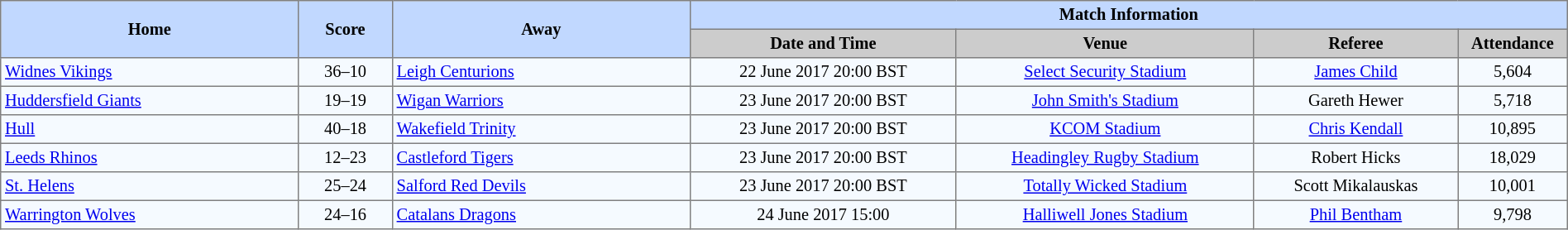<table border=1 style="border-collapse:collapse; font-size:85%; text-align:center;" cellpadding=3 cellspacing=0 width=100%>
<tr bgcolor=#C1D8FF>
<th rowspan=2 width=19%>Home</th>
<th rowspan=2 width=6%>Score</th>
<th rowspan=2 width=19%>Away</th>
<th colspan=6>Match Information</th>
</tr>
<tr bgcolor=#CCCCCC>
<th width=17%>Date and Time</th>
<th width=19%>Venue</th>
<th width=13%>Referee</th>
<th width=7%>Attendance</th>
</tr>
<tr bgcolor=#F5FAFF>
<td align=left> <a href='#'>Widnes Vikings</a></td>
<td>36–10</td>
<td align=left> <a href='#'>Leigh Centurions</a></td>
<td>22 June 2017 20:00 BST</td>
<td><a href='#'>Select Security Stadium</a></td>
<td><a href='#'>James Child</a></td>
<td>5,604</td>
</tr>
<tr bgcolor=#F5FAFF>
<td align=left> <a href='#'>Huddersfield Giants</a></td>
<td>19–19</td>
<td align=left> <a href='#'>Wigan Warriors</a></td>
<td>23 June 2017 20:00 BST</td>
<td><a href='#'>John Smith's Stadium</a></td>
<td>Gareth Hewer</td>
<td>5,718</td>
</tr>
<tr bgcolor=#F5FAFF>
<td align=left> <a href='#'>Hull</a></td>
<td>40–18</td>
<td align=left> <a href='#'>Wakefield Trinity</a></td>
<td>23 June 2017 20:00 BST</td>
<td><a href='#'>KCOM Stadium</a></td>
<td><a href='#'>Chris Kendall</a></td>
<td>10,895</td>
</tr>
<tr bgcolor=#F5FAFF>
<td align=left> <a href='#'>Leeds Rhinos</a></td>
<td>12–23</td>
<td align=left> <a href='#'>Castleford Tigers</a></td>
<td>23 June 2017 20:00 BST</td>
<td><a href='#'>Headingley Rugby Stadium</a></td>
<td>Robert Hicks</td>
<td>18,029</td>
</tr>
<tr bgcolor=#F5FAFF>
<td align=left> <a href='#'>St. Helens</a></td>
<td>25–24</td>
<td align=left> <a href='#'>Salford Red Devils</a></td>
<td>23 June 2017 20:00 BST</td>
<td><a href='#'>Totally Wicked Stadium</a></td>
<td>Scott Mikalauskas</td>
<td>10,001</td>
</tr>
<tr bgcolor=#F5FAFF>
<td align=left> <a href='#'>Warrington Wolves</a></td>
<td>24–16</td>
<td align=left> <a href='#'>Catalans Dragons</a></td>
<td>24 June 2017 15:00</td>
<td><a href='#'>Halliwell Jones Stadium</a></td>
<td><a href='#'>Phil Bentham</a></td>
<td>9,798</td>
</tr>
</table>
